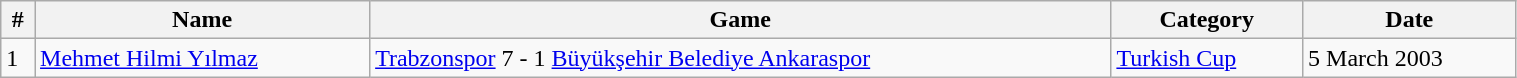<table width=80% class="wikitable">
<tr>
<th>#</th>
<th>Name</th>
<th>Game</th>
<th>Category</th>
<th>Date</th>
</tr>
<tr>
<td>1</td>
<td><a href='#'>Mehmet Hilmi Yılmaz</a><br></td>
<td><a href='#'>Trabzonspor</a> 7 - 1 <a href='#'>Büyükşehir Belediye Ankaraspor</a></td>
<td><a href='#'>Turkish Cup</a></td>
<td>5 March 2003</td>
</tr>
</table>
